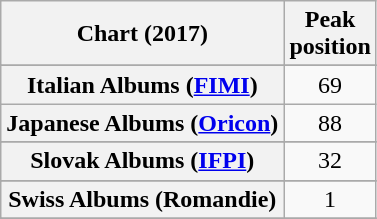<table class="wikitable sortable plainrowheaders" style="text-align:center">
<tr>
<th scope="col">Chart (2017)</th>
<th scope="col">Peak<br> position</th>
</tr>
<tr>
</tr>
<tr>
</tr>
<tr>
</tr>
<tr>
</tr>
<tr>
</tr>
<tr>
</tr>
<tr>
</tr>
<tr>
</tr>
<tr>
</tr>
<tr>
</tr>
<tr>
</tr>
<tr>
<th scope="row">Italian Albums (<a href='#'>FIMI</a>)</th>
<td>69</td>
</tr>
<tr>
<th scope="row">Japanese Albums (<a href='#'>Oricon</a>)</th>
<td>88</td>
</tr>
<tr>
</tr>
<tr>
</tr>
<tr>
</tr>
<tr>
</tr>
<tr>
</tr>
<tr>
<th scope="row">Slovak Albums (<a href='#'>IFPI</a>)</th>
<td>32</td>
</tr>
<tr>
</tr>
<tr>
</tr>
<tr>
</tr>
<tr>
<th scope="row">Swiss Albums (Romandie)</th>
<td>1</td>
</tr>
<tr>
</tr>
<tr>
</tr>
<tr>
</tr>
</table>
